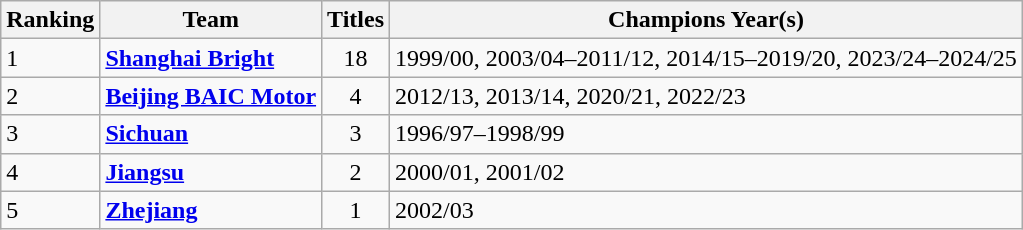<table class="wikitable">
<tr>
<th>Ranking</th>
<th>Team</th>
<th>Titles</th>
<th>Champions Year(s)</th>
</tr>
<tr>
<td>1</td>
<td><strong><a href='#'>Shanghai Bright</a></strong></td>
<td style="text-align:center">18</td>
<td>1999/00, 2003/04–2011/12, 2014/15–2019/20, 2023/24–2024/25</td>
</tr>
<tr>
<td>2</td>
<td><strong><a href='#'>Beijing BAIC Motor</a></strong></td>
<td style="text-align:center">4</td>
<td>2012/13, 2013/14, 2020/21, 2022/23</td>
</tr>
<tr>
<td>3</td>
<td><strong><a href='#'>Sichuan</a></strong></td>
<td style="text-align:center">3</td>
<td>1996/97–1998/99</td>
</tr>
<tr>
<td>4</td>
<td><strong><a href='#'>Jiangsu</a></strong></td>
<td style="text-align:center">2</td>
<td>2000/01, 2001/02</td>
</tr>
<tr>
<td>5</td>
<td><strong><a href='#'>Zhejiang</a></strong></td>
<td style="text-align:center">1</td>
<td>2002/03</td>
</tr>
</table>
